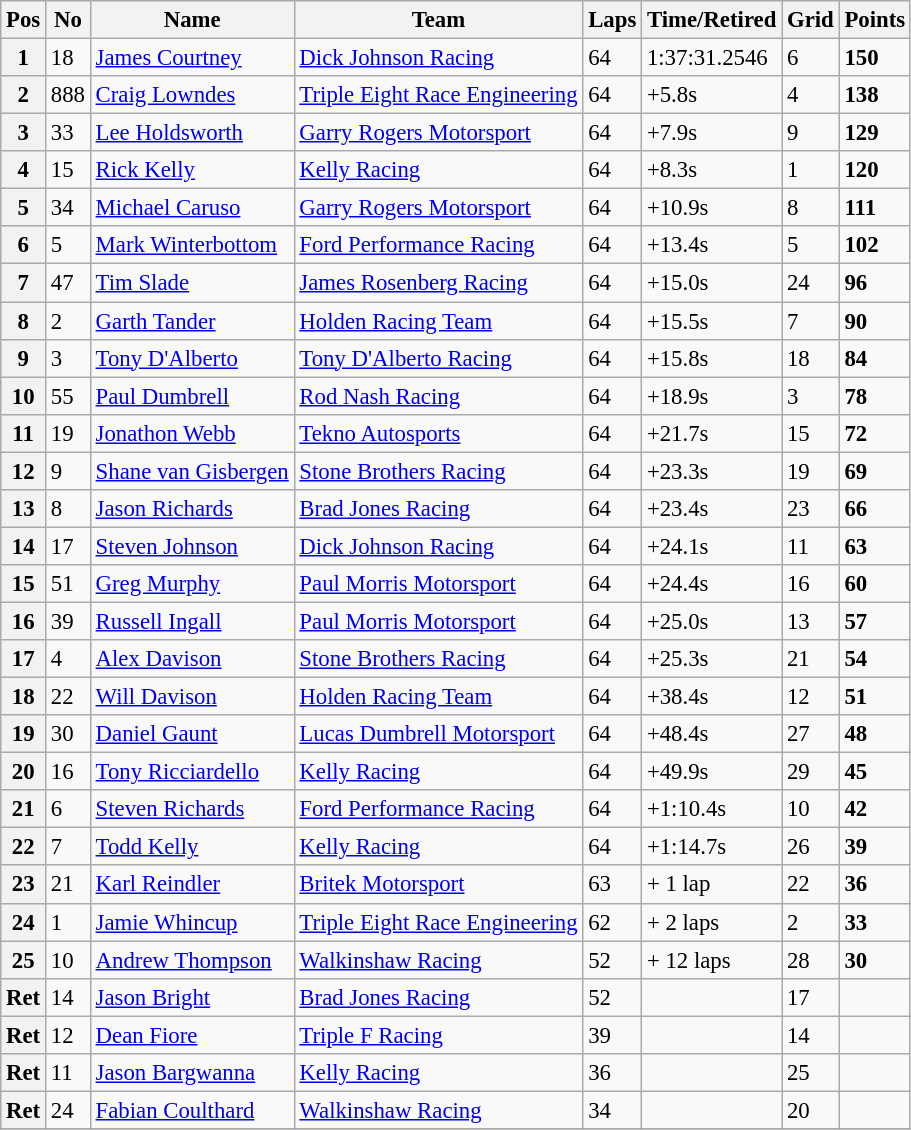<table class="wikitable" style="font-size: 95%;">
<tr>
<th>Pos</th>
<th>No</th>
<th>Name</th>
<th>Team</th>
<th>Laps</th>
<th>Time/Retired</th>
<th>Grid</th>
<th>Points</th>
</tr>
<tr>
<th>1</th>
<td>18</td>
<td><a href='#'>James Courtney</a></td>
<td><a href='#'>Dick Johnson Racing</a></td>
<td>64</td>
<td>1:37:31.2546</td>
<td>6</td>
<td><strong>150</strong></td>
</tr>
<tr>
<th>2</th>
<td>888</td>
<td><a href='#'>Craig Lowndes</a></td>
<td><a href='#'>Triple Eight Race Engineering</a></td>
<td>64</td>
<td>+5.8s</td>
<td>4</td>
<td><strong>138</strong></td>
</tr>
<tr>
<th>3</th>
<td>33</td>
<td><a href='#'>Lee Holdsworth</a></td>
<td><a href='#'>Garry Rogers Motorsport</a></td>
<td>64</td>
<td>+7.9s</td>
<td>9</td>
<td><strong>129</strong></td>
</tr>
<tr>
<th>4</th>
<td>15</td>
<td><a href='#'>Rick Kelly</a></td>
<td><a href='#'>Kelly Racing</a></td>
<td>64</td>
<td>+8.3s</td>
<td>1</td>
<td><strong>120</strong></td>
</tr>
<tr>
<th>5</th>
<td>34</td>
<td><a href='#'>Michael Caruso</a></td>
<td><a href='#'>Garry Rogers Motorsport</a></td>
<td>64</td>
<td>+10.9s</td>
<td>8</td>
<td><strong>111</strong></td>
</tr>
<tr>
<th>6</th>
<td>5</td>
<td><a href='#'>Mark Winterbottom</a></td>
<td><a href='#'>Ford Performance Racing</a></td>
<td>64</td>
<td>+13.4s</td>
<td>5</td>
<td><strong>102</strong></td>
</tr>
<tr>
<th>7</th>
<td>47</td>
<td><a href='#'>Tim Slade</a></td>
<td><a href='#'>James Rosenberg Racing</a></td>
<td>64</td>
<td>+15.0s</td>
<td>24</td>
<td><strong>96</strong></td>
</tr>
<tr>
<th>8</th>
<td>2</td>
<td><a href='#'>Garth Tander</a></td>
<td><a href='#'>Holden Racing Team</a></td>
<td>64</td>
<td>+15.5s</td>
<td>7</td>
<td><strong>90</strong></td>
</tr>
<tr>
<th>9</th>
<td>3</td>
<td><a href='#'>Tony D'Alberto</a></td>
<td><a href='#'>Tony D'Alberto Racing</a></td>
<td>64</td>
<td>+15.8s</td>
<td>18</td>
<td><strong>84</strong></td>
</tr>
<tr>
<th>10</th>
<td>55</td>
<td><a href='#'>Paul Dumbrell</a></td>
<td><a href='#'>Rod Nash Racing</a></td>
<td>64</td>
<td>+18.9s</td>
<td>3</td>
<td><strong>78</strong></td>
</tr>
<tr>
<th>11</th>
<td>19</td>
<td><a href='#'>Jonathon Webb</a></td>
<td><a href='#'>Tekno Autosports</a></td>
<td>64</td>
<td>+21.7s</td>
<td>15</td>
<td><strong>72</strong></td>
</tr>
<tr>
<th>12</th>
<td>9</td>
<td><a href='#'>Shane van Gisbergen</a></td>
<td><a href='#'>Stone Brothers Racing</a></td>
<td>64</td>
<td>+23.3s</td>
<td>19</td>
<td><strong>69</strong></td>
</tr>
<tr>
<th>13</th>
<td>8</td>
<td><a href='#'>Jason Richards</a></td>
<td><a href='#'>Brad Jones Racing</a></td>
<td>64</td>
<td>+23.4s</td>
<td>23</td>
<td><strong>66</strong></td>
</tr>
<tr>
<th>14</th>
<td>17</td>
<td><a href='#'>Steven Johnson</a></td>
<td><a href='#'>Dick Johnson Racing</a></td>
<td>64</td>
<td>+24.1s</td>
<td>11</td>
<td><strong>63</strong></td>
</tr>
<tr>
<th>15</th>
<td>51</td>
<td><a href='#'>Greg Murphy</a></td>
<td><a href='#'>Paul Morris Motorsport</a></td>
<td>64</td>
<td>+24.4s</td>
<td>16</td>
<td><strong>60</strong></td>
</tr>
<tr>
<th>16</th>
<td>39</td>
<td><a href='#'>Russell Ingall</a></td>
<td><a href='#'>Paul Morris Motorsport</a></td>
<td>64</td>
<td>+25.0s</td>
<td>13</td>
<td><strong>57</strong></td>
</tr>
<tr>
<th>17</th>
<td>4</td>
<td><a href='#'>Alex Davison</a></td>
<td><a href='#'>Stone Brothers Racing</a></td>
<td>64</td>
<td>+25.3s</td>
<td>21</td>
<td><strong>54</strong></td>
</tr>
<tr>
<th>18</th>
<td>22</td>
<td><a href='#'>Will Davison</a></td>
<td><a href='#'>Holden Racing Team</a></td>
<td>64</td>
<td>+38.4s</td>
<td>12</td>
<td><strong>51</strong></td>
</tr>
<tr>
<th>19</th>
<td>30</td>
<td><a href='#'>Daniel Gaunt</a></td>
<td><a href='#'>Lucas Dumbrell Motorsport</a></td>
<td>64</td>
<td>+48.4s</td>
<td>27</td>
<td><strong>48</strong></td>
</tr>
<tr>
<th>20</th>
<td>16</td>
<td><a href='#'>Tony Ricciardello</a></td>
<td><a href='#'>Kelly Racing</a></td>
<td>64</td>
<td>+49.9s</td>
<td>29</td>
<td><strong>45</strong></td>
</tr>
<tr>
<th>21</th>
<td>6</td>
<td><a href='#'>Steven Richards</a></td>
<td><a href='#'>Ford Performance Racing</a></td>
<td>64</td>
<td>+1:10.4s</td>
<td>10</td>
<td><strong>42</strong></td>
</tr>
<tr>
<th>22</th>
<td>7</td>
<td><a href='#'>Todd Kelly</a></td>
<td><a href='#'>Kelly Racing</a></td>
<td>64</td>
<td>+1:14.7s</td>
<td>26</td>
<td><strong>39</strong></td>
</tr>
<tr>
<th>23</th>
<td>21</td>
<td><a href='#'>Karl Reindler</a></td>
<td><a href='#'>Britek Motorsport</a></td>
<td>63</td>
<td>+ 1 lap</td>
<td>22</td>
<td><strong>36</strong></td>
</tr>
<tr>
<th>24</th>
<td>1</td>
<td><a href='#'>Jamie Whincup</a></td>
<td><a href='#'>Triple Eight Race Engineering</a></td>
<td>62</td>
<td>+ 2 laps</td>
<td>2</td>
<td><strong>33</strong></td>
</tr>
<tr>
<th>25</th>
<td>10</td>
<td><a href='#'>Andrew Thompson</a></td>
<td><a href='#'>Walkinshaw Racing</a></td>
<td>52</td>
<td>+ 12 laps</td>
<td>28</td>
<td><strong>30</strong></td>
</tr>
<tr>
<th>Ret</th>
<td>14</td>
<td><a href='#'>Jason Bright</a></td>
<td><a href='#'>Brad Jones Racing</a></td>
<td>52</td>
<td></td>
<td>17</td>
<td></td>
</tr>
<tr>
<th>Ret</th>
<td>12</td>
<td><a href='#'>Dean Fiore</a></td>
<td><a href='#'>Triple F Racing</a></td>
<td>39</td>
<td></td>
<td>14</td>
<td></td>
</tr>
<tr>
<th>Ret</th>
<td>11</td>
<td><a href='#'>Jason Bargwanna</a></td>
<td><a href='#'>Kelly Racing</a></td>
<td>36</td>
<td></td>
<td>25</td>
<td></td>
</tr>
<tr>
<th>Ret</th>
<td>24</td>
<td><a href='#'>Fabian Coulthard</a></td>
<td><a href='#'>Walkinshaw Racing</a></td>
<td>34</td>
<td></td>
<td>20</td>
<td></td>
</tr>
<tr>
</tr>
</table>
